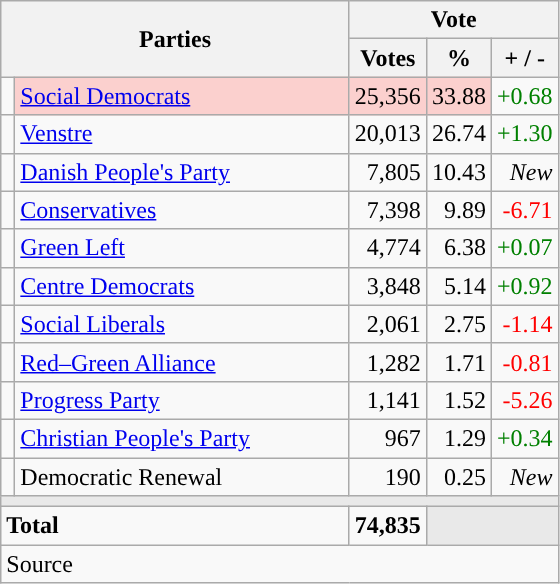<table class="wikitable" style="text-align:right;">
<tr>
<th style="text-align:centre;" rowspan="2" colspan="2" width="225">Parties</th>
<th colspan="3">Vote</th>
</tr>
<tr>
<th width="15">Votes</th>
<th width="15">%</th>
<th width="15">+ / -</th>
</tr>
<tr>
<td width="2" style="color:inherit;background:"></td>
<td bgcolor=#fbd0ce  align="left"><a href='#'>Social Democrats</a></td>
<td bgcolor=#fbd0ce>25,356</td>
<td bgcolor=#fbd0ce>33.88</td>
<td style=color:green;>+0.68</td>
</tr>
<tr>
<td width="2" style="color:inherit;background:"></td>
<td align="left"><a href='#'>Venstre</a></td>
<td>20,013</td>
<td>26.74</td>
<td style=color:green;>+1.30</td>
</tr>
<tr>
<td width="2" style="color:inherit;background:"></td>
<td align="left"><a href='#'>Danish People's Party</a></td>
<td>7,805</td>
<td>10.43</td>
<td><em>New</em></td>
</tr>
<tr>
<td width="2" style="color:inherit;background:"></td>
<td align="left"><a href='#'>Conservatives</a></td>
<td>7,398</td>
<td>9.89</td>
<td style=color:red;>-6.71</td>
</tr>
<tr>
<td width="2" style="color:inherit;background:"></td>
<td align="left"><a href='#'>Green Left</a></td>
<td>4,774</td>
<td>6.38</td>
<td style=color:green;>+0.07</td>
</tr>
<tr>
<td width="2" style="color:inherit;background:"></td>
<td align="left"><a href='#'>Centre Democrats</a></td>
<td>3,848</td>
<td>5.14</td>
<td style=color:green;>+0.92</td>
</tr>
<tr>
<td width="2" style="color:inherit;background:"></td>
<td align="left"><a href='#'>Social Liberals</a></td>
<td>2,061</td>
<td>2.75</td>
<td style=color:red;>-1.14</td>
</tr>
<tr>
<td width="2" style="color:inherit;background:"></td>
<td align="left"><a href='#'>Red–Green Alliance</a></td>
<td>1,282</td>
<td>1.71</td>
<td style=color:red;>-0.81</td>
</tr>
<tr>
<td width="2" style="color:inherit;background:"></td>
<td align="left"><a href='#'>Progress Party</a></td>
<td>1,141</td>
<td>1.52</td>
<td style=color:red;>-5.26</td>
</tr>
<tr>
<td width="2" style="color:inherit;background:"></td>
<td align="left"><a href='#'>Christian People's Party</a></td>
<td>967</td>
<td>1.29</td>
<td style=color:green;>+0.34</td>
</tr>
<tr>
<td width="2" style="color:inherit;background:"></td>
<td align="left">Democratic Renewal</td>
<td>190</td>
<td>0.25</td>
<td><em>New</em></td>
</tr>
<tr>
<td colspan="7" bgcolor="#E9E9E9"></td>
</tr>
<tr>
<td align="left" colspan="2"><strong>Total</strong></td>
<td><strong>74,835</strong></td>
<td bgcolor="#E9E9E9" colspan="2"></td>
</tr>
<tr>
<td align="left" colspan="6">Source</td>
</tr>
</table>
